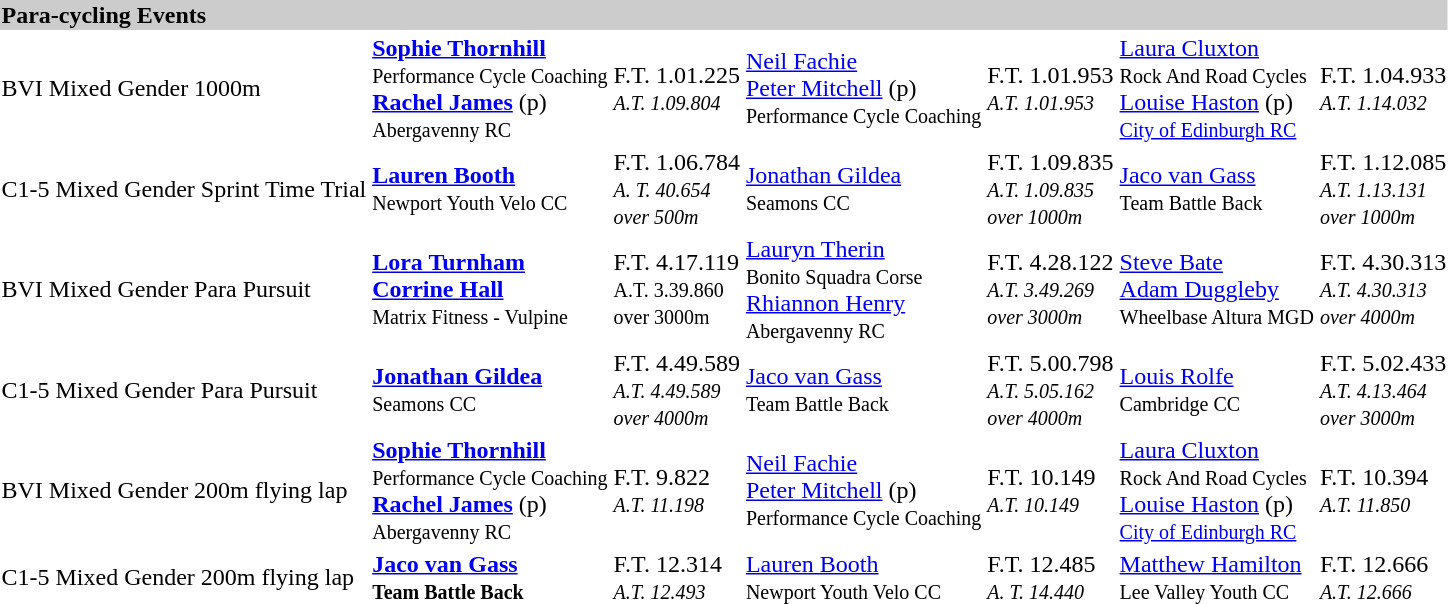<table>
<tr bgcolor="#cccccc">
<td colspan=7><strong>Para-cycling Events</strong></td>
</tr>
<tr>
<td>BVI Mixed Gender 1000m </td>
<td><strong><a href='#'>Sophie Thornhill</a></strong><br><small> Performance Cycle Coaching</small><br><strong><a href='#'>Rachel James</a></strong> (p)<br><small>Abergavenny RC</small></td>
<td>F.T. 1.01.225<br><small><em>A.T. 1.09.804</em></small></td>
<td><a href='#'>Neil Fachie</a><br><a href='#'>Peter Mitchell</a> (p)<br><small>Performance Cycle Coaching</small></td>
<td>F.T. 1.01.953<br><small><em>A.T. 1.01.953</em></small></td>
<td><a href='#'>Laura Cluxton</a><br><small>Rock And Road Cycles</small><br><a href='#'>Louise Haston</a> (p)<br><small><a href='#'>City of Edinburgh RC</a></small></td>
<td>F.T. 1.04.933<br><small><em>A.T. 1.14.032</em></small></td>
</tr>
<tr>
<td>C1-5 Mixed Gender Sprint Time Trial</td>
<td><strong><a href='#'>Lauren Booth</a></strong><br><small>Newport Youth Velo CC</small></td>
<td>F.T. 1.06.784<br><small><em>A. T. 40.654<br>over 500m</em></small></td>
<td><a href='#'>Jonathan Gildea</a><br><small> Seamons CC </small></td>
<td>F.T. 1.09.835<br><small><em>A.T. 1.09.835<br>over 1000m</em></small></td>
<td><a href='#'>Jaco van Gass</a><br><small>Team Battle Back</small></td>
<td>F.T. 1.12.085<br><small><em>A.T. 1.13.131<br>over 1000m</em></small></td>
</tr>
<tr>
<td>BVI Mixed Gender Para Pursuit</td>
<td><strong><a href='#'>Lora Turnham</a><br><a href='#'>Corrine Hall</a></strong><br><small>Matrix Fitness - Vulpine</small></td>
<td>F.T. 4.17.119<br><small>A.T. 3.39.860<br>over 3000m</small></td>
<td><a href='#'>Lauryn Therin</a><br><small>Bonito Squadra Corse</small><br><a href='#'>Rhiannon Henry</a><br><small>Abergavenny RC</small></td>
<td>F.T. 4.28.122<br><small><em>A.T. 3.49.269<br>over 3000m</em></small></td>
<td><a href='#'>Steve Bate</a><br><a href='#'>Adam Duggleby</a><br><small>Wheelbase Altura MGD</small></td>
<td>F.T. 4.30.313<br><small><em>A.T. 4.30.313<br>over 4000m</em></small></td>
</tr>
<tr>
<td>C1-5 Mixed Gender Para Pursuit</td>
<td><strong><a href='#'>Jonathan Gildea</a></strong><br><small> Seamons CC </small></td>
<td>F.T. 4.49.589 <br><small><em>A.T. 4.49.589<br>over 4000m</em></small></td>
<td><a href='#'>Jaco van Gass</a><br><small>Team Battle Back</small></td>
<td>F.T. 5.00.798<br><small><em>A.T. 5.05.162<br>over 4000m</em></small></td>
<td><a href='#'>Louis Rolfe</a><br><small>Cambridge CC</small></td>
<td>F.T. 5.02.433<br><small><em>A.T. 4.13.464<br>over 3000m</em></small></td>
</tr>
<tr>
<td>BVI Mixed Gender 200m flying lap</td>
<td><strong><a href='#'>Sophie Thornhill</a></strong><br><small> Performance Cycle Coaching</small><br><strong><a href='#'>Rachel James</a></strong> (p)<br><small>Abergavenny RC</small></td>
<td>F.T. 9.822<br><small><em>A.T. 11.198</em></small></td>
<td><a href='#'>Neil Fachie</a><br><a href='#'>Peter Mitchell</a> (p)<br><small>Performance Cycle Coaching</small></td>
<td>F.T. 10.149<br><small><em>A.T. 10.149</em></small></td>
<td><a href='#'>Laura Cluxton</a><br><small>Rock And Road Cycles</small><br><a href='#'>Louise Haston</a> (p)<br><small><a href='#'>City of Edinburgh RC</a></small></td>
<td>F.T. 10.394<br><small><em>A.T. 11.850</em></small></td>
</tr>
<tr>
<td>C1-5 Mixed Gender 200m flying lap</td>
<td><strong><a href='#'>Jaco van Gass</a><br><small>Team Battle Back</small></strong></td>
<td>F.T. 12.314<br><small><em>A.T. 12.493</em></small></td>
<td><a href='#'>Lauren Booth</a><br><small>Newport Youth Velo CC</small></td>
<td>F.T. 12.485<br><small><em>A. T. 14.440</em></small></td>
<td><a href='#'>Matthew Hamilton</a><br><small>Lee Valley Youth CC</small></td>
<td>F.T. 12.666<br><small><em>A.T. 12.666</em></small></td>
</tr>
</table>
